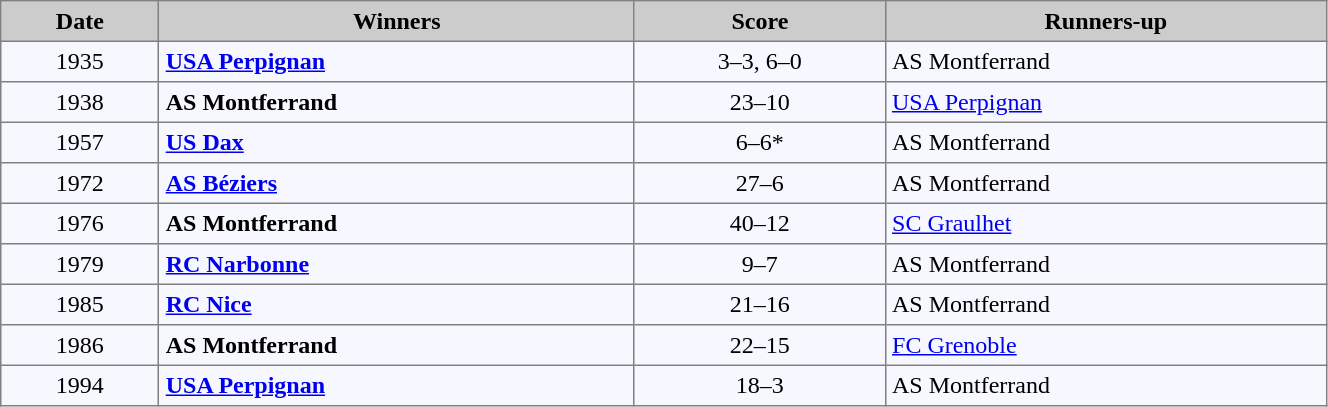<table cellpadding="4" cellspacing="0" border="1" style="background:#f7f8ff; width:70%; font-size:100%; border:gray solid 1px; border-collapse:collapse;">
<tr style="background:#ccc;">
<td align=center><strong>Date</strong></td>
<td align=center><strong>Winners</strong></td>
<td align=center><strong>Score</strong></td>
<td align=center><strong>Runners-up</strong></td>
</tr>
<tr>
<td align=center>1935</td>
<td><strong><a href='#'>USA Perpignan</a> </strong></td>
<td align=center>3–3, 6–0</td>
<td>AS Montferrand</td>
</tr>
<tr>
<td align=center>1938</td>
<td><strong> AS Montferrand </strong></td>
<td align=center>23–10</td>
<td><a href='#'>USA Perpignan</a></td>
</tr>
<tr>
<td align=center>1957</td>
<td><strong><a href='#'>US Dax</a></strong></td>
<td align=center>6–6*</td>
<td>AS Montferrand</td>
</tr>
<tr>
<td align=center>1972</td>
<td><strong><a href='#'>AS Béziers</a></strong></td>
<td align=center>27–6</td>
<td>AS Montferrand</td>
</tr>
<tr>
<td align=center>1976</td>
<td><strong>AS Montferrand</strong></td>
<td align=center>40–12</td>
<td><a href='#'>SC Graulhet</a></td>
</tr>
<tr>
<td align=center>1979</td>
<td><strong><a href='#'>RC Narbonne</a></strong></td>
<td align=center>9–7</td>
<td>AS Montferrand</td>
</tr>
<tr>
<td align=center>1985</td>
<td><strong><a href='#'>RC Nice</a></strong></td>
<td align=center>21–16</td>
<td>AS Montferrand</td>
</tr>
<tr>
<td align=center>1986</td>
<td><strong>AS Montferrand</strong></td>
<td align=center>22–15</td>
<td><a href='#'>FC Grenoble</a></td>
</tr>
<tr>
<td align=center>1994</td>
<td><strong><a href='#'>USA Perpignan</a></strong></td>
<td align=center>18–3</td>
<td>AS Montferrand</td>
</tr>
</table>
